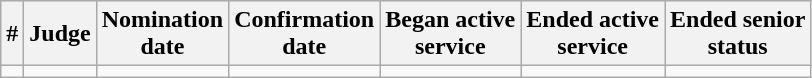<table class="sortable wikitable">
<tr bgcolor="#ececec">
<th>#</th>
<th>Judge</th>
<th>Nomination<br>date</th>
<th>Confirmation<br>date</th>
<th>Began active<br>service</th>
<th>Ended active<br>service</th>
<th>Ended senior<br>status</th>
</tr>
<tr>
<td></td>
<td></td>
<td></td>
<td></td>
<td></td>
<td></td>
<td align="center"></td>
</tr>
</table>
